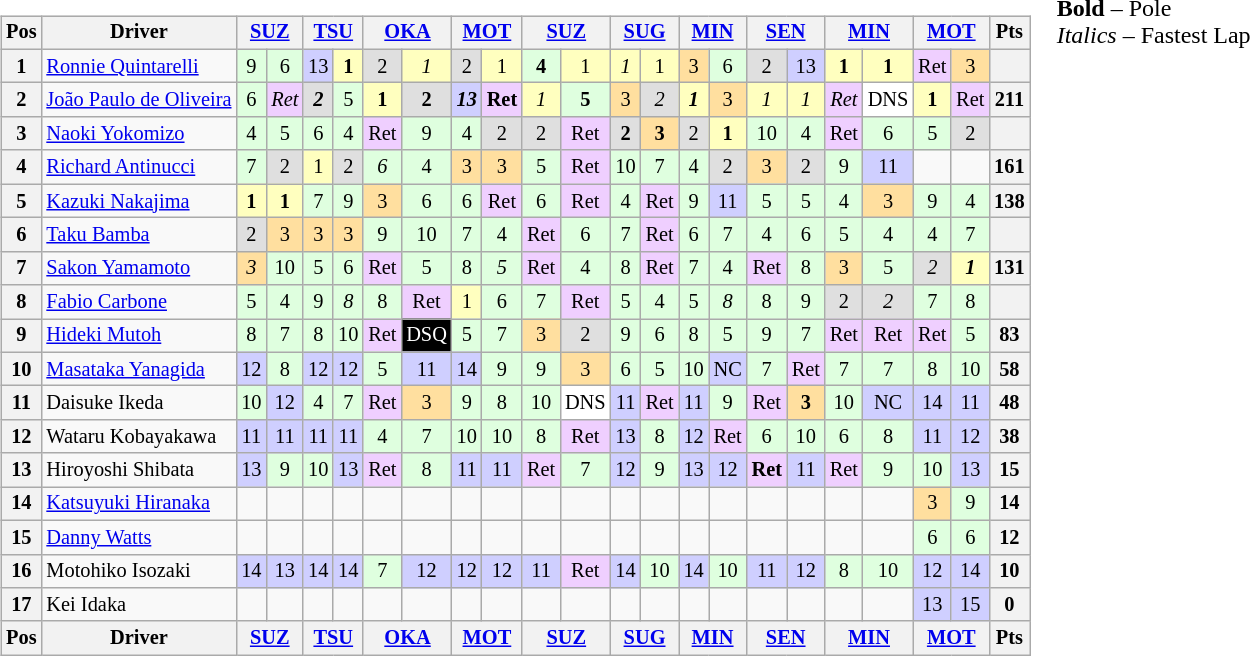<table>
<tr>
<td><br><table class="wikitable" style="font-size: 85%; text-align:center">
<tr valign="top">
<th valign="middle">Pos</th>
<th valign="middle">Driver</th>
<th colspan=2><a href='#'>SUZ</a></th>
<th colspan=2><a href='#'>TSU</a></th>
<th colspan=2><a href='#'>OKA</a></th>
<th colspan=2><a href='#'>MOT</a></th>
<th colspan=2><a href='#'>SUZ</a></th>
<th colspan=2><a href='#'>SUG</a></th>
<th colspan=2><a href='#'>MIN</a></th>
<th colspan=2><a href='#'>SEN</a></th>
<th colspan=2><a href='#'>MIN</a></th>
<th colspan=2><a href='#'>MOT</a></th>
<th valign="middle">Pts</th>
</tr>
<tr>
<th>1</th>
<td align=left> <a href='#'>Ronnie Quintarelli</a></td>
<td style="background:#DFFFDF;">9</td>
<td style="background:#DFFFDF;">6</td>
<td style="background:#CFCFFF;">13</td>
<td style="background:#FFFFBF;"><strong>1</strong></td>
<td style="background:#DFDFDF;">2</td>
<td style="background:#FFFFBF;"><em>1</em></td>
<td style="background:#DFDFDF;">2</td>
<td style="background:#FFFFBF;">1</td>
<td style="background:#DFFFDF;"><strong>4</strong></td>
<td style="background:#FFFFBF;">1</td>
<td style="background:#FFFFBF;"><em>1</em></td>
<td style="background:#FFFFBF;">1</td>
<td style="background:#FFDF9F;">3</td>
<td style="background:#DFFFDF;">6</td>
<td style="background:#DFDFDF;">2</td>
<td style="background:#CFCFFF;">13</td>
<td style="background:#FFFFBF;"><strong>1</strong></td>
<td style="background:#FFFFBF;"><strong>1</strong></td>
<td style="background:#EFCFFF;">Ret</td>
<td style="background:#FFDF9F;">3</td>
<th></th>
</tr>
<tr>
<th>2</th>
<td align=left nowrap> <a href='#'>João Paulo de Oliveira</a></td>
<td style="background:#DFFFDF;">6</td>
<td style="background:#EFCFFF;"><em>Ret</em></td>
<td style="background:#DFDFDF;"><strong><em>2</em></strong></td>
<td style="background:#DFFFDF;">5</td>
<td style="background:#FFFFBF;"><strong>1</strong></td>
<td style="background:#DFDFDF;"><strong>2</strong></td>
<td style="background:#CFCFFF;"><strong><em>13</em></strong></td>
<td style="background:#EFCFFF;"><strong>Ret</strong></td>
<td style="background:#FFFFBF;"><em>1</em></td>
<td style="background:#DFFFDF;"><strong>5</strong></td>
<td style="background:#FFDF9F;">3</td>
<td style="background:#DFDFDF;"><em>2</em></td>
<td style="background:#FFFFBF;"><strong><em>1</em></strong></td>
<td style="background:#FFDF9F;">3</td>
<td style="background:#FFFFBF;"><em>1</em></td>
<td style="background:#FFFFBF;"><em>1</em></td>
<td style="background:#EFCFFF;"><em>Ret</em></td>
<td style="background:#FFFFFF;">DNS</td>
<td style="background:#FFFFBF;"><strong>1</strong></td>
<td style="background:#EFCFFF;">Ret</td>
<th>211</th>
</tr>
<tr>
<th>3</th>
<td align=left> <a href='#'>Naoki Yokomizo</a></td>
<td style="background:#DFFFDF;">4</td>
<td style="background:#DFFFDF;">5</td>
<td style="background:#DFFFDF;">6</td>
<td style="background:#DFFFDF;">4</td>
<td style="background:#EFCFFF;">Ret</td>
<td style="background:#DFFFDF;">9</td>
<td style="background:#DFFFDF;">4</td>
<td style="background:#DFDFDF;">2</td>
<td style="background:#DFDFDF;">2</td>
<td style="background:#EFCFFF;">Ret</td>
<td style="background:#DFDFDF;"><strong>2</strong></td>
<td style="background:#FFDF9F;"><strong>3</strong></td>
<td style="background:#DFDFDF;">2</td>
<td style="background:#FFFFBF;"><strong>1</strong></td>
<td style="background:#DFFFDF;">10</td>
<td style="background:#DFFFDF;">4</td>
<td style="background:#EFCFFF;">Ret</td>
<td style="background:#DFFFDF;">6</td>
<td style="background:#DFFFDF;">5</td>
<td style="background:#DFDFDF;">2</td>
<th></th>
</tr>
<tr>
<th>4</th>
<td align=left> <a href='#'>Richard Antinucci</a></td>
<td style="background:#DFFFDF;">7</td>
<td style="background:#DFDFDF;">2</td>
<td style="background:#FFFFBF;">1</td>
<td style="background:#DFDFDF;">2</td>
<td style="background:#DFFFDF;"><em>6</em></td>
<td style="background:#DFFFDF;">4</td>
<td style="background:#FFDF9F;">3</td>
<td style="background:#FFDF9F;">3</td>
<td style="background:#DFFFDF;">5</td>
<td style="background:#EFCFFF;">Ret</td>
<td style="background:#DFFFDF;">10</td>
<td style="background:#DFFFDF;">7</td>
<td style="background:#DFFFDF;">4</td>
<td style="background:#DFDFDF;">2</td>
<td style="background:#FFDF9F;">3</td>
<td style="background:#DFDFDF;">2</td>
<td style="background:#DFFFDF;">9</td>
<td style="background:#CFCFFF;">11</td>
<td></td>
<td></td>
<th>161</th>
</tr>
<tr>
<th>5</th>
<td align=left> <a href='#'>Kazuki Nakajima</a></td>
<td style="background:#FFFFBF;"><strong>1</strong></td>
<td style="background:#FFFFBF;"><strong>1</strong></td>
<td style="background:#DFFFDF;">7</td>
<td style="background:#DFFFDF;">9</td>
<td style="background:#FFDF9F;">3</td>
<td style="background:#DFFFDF;">6</td>
<td style="background:#DFFFDF;">6</td>
<td style="background:#EFCFFF;">Ret</td>
<td style="background:#DFFFDF;">6</td>
<td style="background:#EFCFFF;">Ret</td>
<td style="background:#DFFFDF;">4</td>
<td style="background:#EFCFFF;">Ret</td>
<td style="background:#DFFFDF;">9</td>
<td style="background:#CFCFFF;">11</td>
<td style="background:#DFFFDF;">5</td>
<td style="background:#DFFFDF;">5</td>
<td style="background:#DFFFDF;">4</td>
<td style="background:#FFDF9F;">3</td>
<td style="background:#DFFFDF;">9</td>
<td style="background:#DFFFDF;">4</td>
<th>138</th>
</tr>
<tr>
<th>6</th>
<td align=left> <a href='#'>Taku Bamba</a></td>
<td style="background:#DFDFDF;">2</td>
<td style="background:#FFDF9F;">3</td>
<td style="background:#FFDF9F;">3</td>
<td style="background:#FFDF9F;">3</td>
<td style="background:#DFFFDF;">9</td>
<td style="background:#DFFFDF;">10</td>
<td style="background:#DFFFDF;">7</td>
<td style="background:#DFFFDF;">4</td>
<td style="background:#EFCFFF;">Ret</td>
<td style="background:#DFFFDF;">6</td>
<td style="background:#DFFFDF;">7</td>
<td style="background:#EFCFFF;">Ret</td>
<td style="background:#DFFFDF;">6</td>
<td style="background:#DFFFDF;">7</td>
<td style="background:#DFFFDF;">4</td>
<td style="background:#DFFFDF;">6</td>
<td style="background:#DFFFDF;">5</td>
<td style="background:#DFFFDF;">4</td>
<td style="background:#DFFFDF;">4</td>
<td style="background:#DFFFDF;">7</td>
<th></th>
</tr>
<tr>
<th>7</th>
<td align=left> <a href='#'>Sakon Yamamoto</a></td>
<td style="background:#FFDF9F;"><em>3</em></td>
<td style="background:#DFFFDF;">10</td>
<td style="background:#DFFFDF;">5</td>
<td style="background:#DFFFDF;">6</td>
<td style="background:#EFCFFF;">Ret</td>
<td style="background:#DFFFDF;">5</td>
<td style="background:#DFFFDF;">8</td>
<td style="background:#DFFFDF;"><em>5</em></td>
<td style="background:#EFCFFF;">Ret</td>
<td style="background:#DFFFDF;">4</td>
<td style="background:#DFFFDF;">8</td>
<td style="background:#EFCFFF;">Ret</td>
<td style="background:#DFFFDF;">7</td>
<td style="background:#DFFFDF;">4</td>
<td style="background:#EFCFFF;">Ret</td>
<td style="background:#DFFFDF;">8</td>
<td style="background:#FFDF9F;">3</td>
<td style="background:#DFFFDF;">5</td>
<td style="background:#DFDFDF;"><em>2</em></td>
<td style="background:#FFFFBF;"><strong><em>1</em></strong></td>
<th>131</th>
</tr>
<tr>
<th>8</th>
<td align=left> <a href='#'>Fabio Carbone</a></td>
<td style="background:#DFFFDF;">5</td>
<td style="background:#DFFFDF;">4</td>
<td style="background:#DFFFDF;">9</td>
<td style="background:#DFFFDF;"><em>8</em></td>
<td style="background:#DFFFDF;">8</td>
<td style="background:#EFCFFF;">Ret</td>
<td style="background:#FFFFBF;">1</td>
<td style="background:#DFFFDF;">6</td>
<td style="background:#DFFFDF;">7</td>
<td style="background:#EFCFFF;">Ret</td>
<td style="background:#DFFFDF;">5</td>
<td style="background:#DFFFDF;">4</td>
<td style="background:#DFFFDF;">5</td>
<td style="background:#DFFFDF;"><em>8</em></td>
<td style="background:#DFFFDF;">8</td>
<td style="background:#DFFFDF;">9</td>
<td style="background:#DFDFDF;">2</td>
<td style="background:#DFDFDF;"><em>2</em></td>
<td style="background:#DFFFDF;">7</td>
<td style="background:#DFFFDF;">8</td>
<th></th>
</tr>
<tr>
<th>9</th>
<td align=left> <a href='#'>Hideki Mutoh</a></td>
<td style="background:#DFFFDF;">8</td>
<td style="background:#DFFFDF;">7</td>
<td style="background:#DFFFDF;">8</td>
<td style="background:#DFFFDF;">10</td>
<td style="background:#EFCFFF;">Ret</td>
<td style="background:black; color:white;">DSQ</td>
<td style="background:#DFFFDF;">5</td>
<td style="background:#DFFFDF;">7</td>
<td style="background:#FFDF9F;">3</td>
<td style="background:#DFDFDF;">2</td>
<td style="background:#DFFFDF;">9</td>
<td style="background:#DFFFDF;">6</td>
<td style="background:#DFFFDF;">8</td>
<td style="background:#DFFFDF;">5</td>
<td style="background:#DFFFDF;">9</td>
<td style="background:#DFFFDF;">7</td>
<td style="background:#EFCFFF;">Ret</td>
<td style="background:#EFCFFF;">Ret</td>
<td style="background:#EFCFFF;">Ret</td>
<td style="background:#DFFFDF;">5</td>
<th>83</th>
</tr>
<tr>
<th>10</th>
<td align=left> <a href='#'>Masataka Yanagida</a></td>
<td style="background:#CFCFFF;">12</td>
<td style="background:#DFFFDF;">8</td>
<td style="background:#CFCFFF;">12</td>
<td style="background:#CFCFFF;">12</td>
<td style="background:#DFFFDF;">5</td>
<td style="background:#CFCFFF;">11</td>
<td style="background:#CFCFFF;">14</td>
<td style="background:#DFFFDF;">9</td>
<td style="background:#DFFFDF;">9</td>
<td style="background:#FFDF9F;">3</td>
<td style="background:#DFFFDF;">6</td>
<td style="background:#DFFFDF;">5</td>
<td style="background:#DFFFDF;">10</td>
<td style="background:#CFCFFF;">NC</td>
<td style="background:#DFFFDF;">7</td>
<td style="background:#EFCFFF;">Ret</td>
<td style="background:#DFFFDF;">7</td>
<td style="background:#DFFFDF;">7</td>
<td style="background:#DFFFDF;">8</td>
<td style="background:#DFFFDF;">10</td>
<th>58</th>
</tr>
<tr>
<th>11</th>
<td align=left> Daisuke Ikeda</td>
<td style="background:#DFFFDF;">10</td>
<td style="background:#CFCFFF;">12</td>
<td style="background:#DFFFDF;">4</td>
<td style="background:#DFFFDF;">7</td>
<td style="background:#EFCFFF;">Ret</td>
<td style="background:#FFDF9F;">3</td>
<td style="background:#DFFFDF;">9</td>
<td style="background:#DFFFDF;">8</td>
<td style="background:#DFFFDF;">10</td>
<td style="background:#FFFFFF;">DNS</td>
<td style="background:#CFCFFF;">11</td>
<td style="background:#EFCFFF;">Ret</td>
<td style="background:#CFCFFF;">11</td>
<td style="background:#DFFFDF;">9</td>
<td style="background:#EFCFFF;">Ret</td>
<td style="background:#FFDF9F;"><strong>3</strong></td>
<td style="background:#DFFFDF;">10</td>
<td style="background:#CFCFFF;">NC</td>
<td style="background:#CFCFFF;">14</td>
<td style="background:#CFCFFF;">11</td>
<th>48</th>
</tr>
<tr>
<th>12</th>
<td align=left> Wataru Kobayakawa</td>
<td style="background:#CFCFFF;">11</td>
<td style="background:#CFCFFF;">11</td>
<td style="background:#CFCFFF;">11</td>
<td style="background:#CFCFFF;">11</td>
<td style="background:#DFFFDF;">4</td>
<td style="background:#DFFFDF;">7</td>
<td style="background:#DFFFDF;">10</td>
<td style="background:#DFFFDF;">10</td>
<td style="background:#DFFFDF;">8</td>
<td style="background:#EFCFFF;">Ret</td>
<td style="background:#CFCFFF;">13</td>
<td style="background:#DFFFDF;">8</td>
<td style="background:#CFCFFF;">12</td>
<td style="background:#EFCFFF;">Ret</td>
<td style="background:#DFFFDF;">6</td>
<td style="background:#DFFFDF;">10</td>
<td style="background:#DFFFDF;">6</td>
<td style="background:#DFFFDF;">8</td>
<td style="background:#CFCFFF;">11</td>
<td style="background:#CFCFFF;">12</td>
<th>38</th>
</tr>
<tr>
<th>13</th>
<td align=left> Hiroyoshi Shibata</td>
<td style="background:#CFCFFF;">13</td>
<td style="background:#DFFFDF;">9</td>
<td style="background:#DFFFDF;">10</td>
<td style="background:#CFCFFF;">13</td>
<td style="background:#EFCFFF;">Ret</td>
<td style="background:#DFFFDF;">8</td>
<td style="background:#CFCFFF;">11</td>
<td style="background:#CFCFFF;">11</td>
<td style="background:#EFCFFF;">Ret</td>
<td style="background:#DFFFDF;">7</td>
<td style="background:#CFCFFF;">12</td>
<td style="background:#DFFFDF;">9</td>
<td style="background:#CFCFFF;">13</td>
<td style="background:#CFCFFF;">12</td>
<td style="background:#EFCFFF;"><strong>Ret</strong></td>
<td style="background:#CFCFFF;">11</td>
<td style="background:#EFCFFF;">Ret</td>
<td style="background:#DFFFDF;">9</td>
<td style="background:#DFFFDF;">10</td>
<td style="background:#CFCFFF;">13</td>
<th>15</th>
</tr>
<tr>
<th>14</th>
<td align=left> <a href='#'>Katsuyuki Hiranaka</a></td>
<td></td>
<td></td>
<td></td>
<td></td>
<td></td>
<td></td>
<td></td>
<td></td>
<td></td>
<td></td>
<td></td>
<td></td>
<td></td>
<td></td>
<td></td>
<td></td>
<td></td>
<td></td>
<td style="background:#FFDF9F;">3</td>
<td style="background:#DFFFDF;">9</td>
<th>14</th>
</tr>
<tr>
<th>15</th>
<td align=left> <a href='#'>Danny Watts</a></td>
<td></td>
<td></td>
<td></td>
<td></td>
<td></td>
<td></td>
<td></td>
<td></td>
<td></td>
<td></td>
<td></td>
<td></td>
<td></td>
<td></td>
<td></td>
<td></td>
<td></td>
<td></td>
<td style="background:#DFFFDF;">6</td>
<td style="background:#DFFFDF;">6</td>
<th>12</th>
</tr>
<tr>
<th>16</th>
<td align=left> Motohiko Isozaki</td>
<td style="background:#CFCFFF;">14</td>
<td style="background:#CFCFFF;">13</td>
<td style="background:#CFCFFF;">14</td>
<td style="background:#CFCFFF;">14</td>
<td style="background:#DFFFDF;">7</td>
<td style="background:#CFCFFF;">12</td>
<td style="background:#CFCFFF;">12</td>
<td style="background:#CFCFFF;">12</td>
<td style="background:#CFCFFF;">11</td>
<td style="background:#EFCFFF;">Ret</td>
<td style="background:#CFCFFF;">14</td>
<td style="background:#DFFFDF;">10</td>
<td style="background:#CFCFFF;">14</td>
<td style="background:#DFFFDF;">10</td>
<td style="background:#CFCFFF;">11</td>
<td style="background:#CFCFFF;">12</td>
<td style="background:#DFFFDF;">8</td>
<td style="background:#DFFFDF;">10</td>
<td style="background:#CFCFFF;">12</td>
<td style="background:#CFCFFF;">14</td>
<th>10</th>
</tr>
<tr>
<th>17</th>
<td align=left> Kei Idaka</td>
<td></td>
<td></td>
<td></td>
<td></td>
<td></td>
<td></td>
<td></td>
<td></td>
<td></td>
<td></td>
<td></td>
<td></td>
<td></td>
<td></td>
<td></td>
<td></td>
<td></td>
<td></td>
<td style="background:#CFCFFF;">13</td>
<td style="background:#CFCFFF;">15</td>
<th>0</th>
</tr>
<tr valign="top">
<th valign="middle">Pos</th>
<th valign="middle">Driver</th>
<th colspan=2><a href='#'>SUZ</a></th>
<th colspan=2><a href='#'>TSU</a></th>
<th colspan=2><a href='#'>OKA</a></th>
<th colspan=2><a href='#'>MOT</a></th>
<th colspan=2><a href='#'>SUZ</a></th>
<th colspan=2><a href='#'>SUG</a></th>
<th colspan=2><a href='#'>MIN</a></th>
<th colspan=2><a href='#'>SEN</a></th>
<th colspan=2><a href='#'>MIN</a></th>
<th colspan=2><a href='#'>MOT</a></th>
<th valign="middle">Pts</th>
</tr>
</table>
</td>
<td valign="top"><br>
<span><strong>Bold</strong> – Pole<br><em>Italics</em> – Fastest Lap</span></td>
</tr>
</table>
